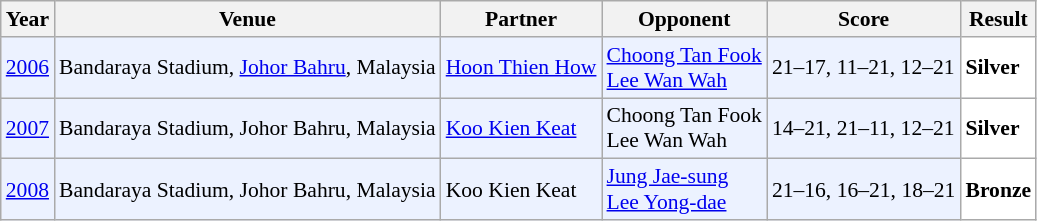<table class="sortable wikitable" style="font-size: 90%;">
<tr>
<th>Year</th>
<th>Venue</th>
<th>Partner</th>
<th>Opponent</th>
<th>Score</th>
<th>Result</th>
</tr>
<tr style="background:#ECF2FF">
<td align="center"><a href='#'>2006</a></td>
<td align="left">Bandaraya Stadium, <a href='#'>Johor Bahru</a>, Malaysia</td>
<td align="left"> <a href='#'>Hoon Thien How</a></td>
<td align="left"> <a href='#'>Choong Tan Fook</a><br> <a href='#'>Lee Wan Wah</a></td>
<td align="left">21–17, 11–21, 12–21</td>
<td style="text-align:left; background:white"> <strong>Silver</strong></td>
</tr>
<tr style="background:#ECF2FF">
<td align="center"><a href='#'>2007</a></td>
<td align="left">Bandaraya Stadium, Johor Bahru, Malaysia</td>
<td align="left"> <a href='#'>Koo Kien Keat</a></td>
<td align="left"> Choong Tan Fook<br> Lee Wan Wah</td>
<td align="left">14–21, 21–11, 12–21</td>
<td style="text-align:left; background:white"> <strong>Silver</strong></td>
</tr>
<tr style="background:#ECF2FF">
<td align="center"><a href='#'>2008</a></td>
<td align="left">Bandaraya Stadium, Johor Bahru, Malaysia</td>
<td align="left"> Koo Kien Keat</td>
<td align="left"> <a href='#'>Jung Jae-sung</a><br> <a href='#'>Lee Yong-dae</a></td>
<td align="left">21–16, 16–21, 18–21</td>
<td style="text-align:left; background:white"> <strong>Bronze</strong></td>
</tr>
</table>
